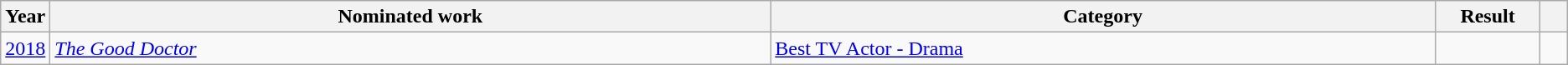<table class="wikitable">
<tr>
<th scope="col" style="width:1em;">Year</th>
<th scope="col" style="width:39em;">Nominated work</th>
<th scope="col" style="width:36em;">Category</th>
<th scope="col" style="width:5em;">Result</th>
<th scope="col" style="width:1em;"></th>
</tr>
<tr>
<td><a href='#'>2018</a></td>
<td><em><a href='#'>The Good Doctor</a></em></td>
<td><a href='#'>Best TV Actor - Drama</a></td>
<td></td>
<td></td>
</tr>
</table>
